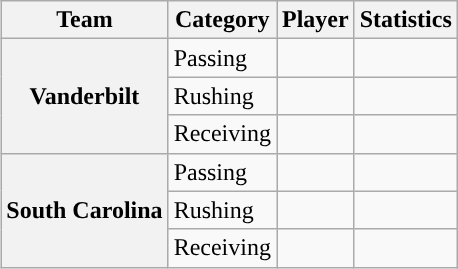<table class="wikitable" style="float:right">
<tr>
<th>Team</th>
<th>Category</th>
<th>Player</th>
<th>Statistics</th>
</tr>
<tr>
<th rowspan=3>Vanderbilt</th>
<td>Passing</td>
<td></td>
<td></td>
</tr>
<tr>
<td>Rushing</td>
<td></td>
<td></td>
</tr>
<tr>
<td>Receiving</td>
<td></td>
<td></td>
</tr>
<tr>
<th rowspan=3>South Carolina</th>
<td>Passing</td>
<td></td>
<td></td>
</tr>
<tr>
<td>Rushing</td>
<td></td>
<td></td>
</tr>
<tr>
<td>Receiving</td>
<td></td>
<td></td>
</tr>
</table>
